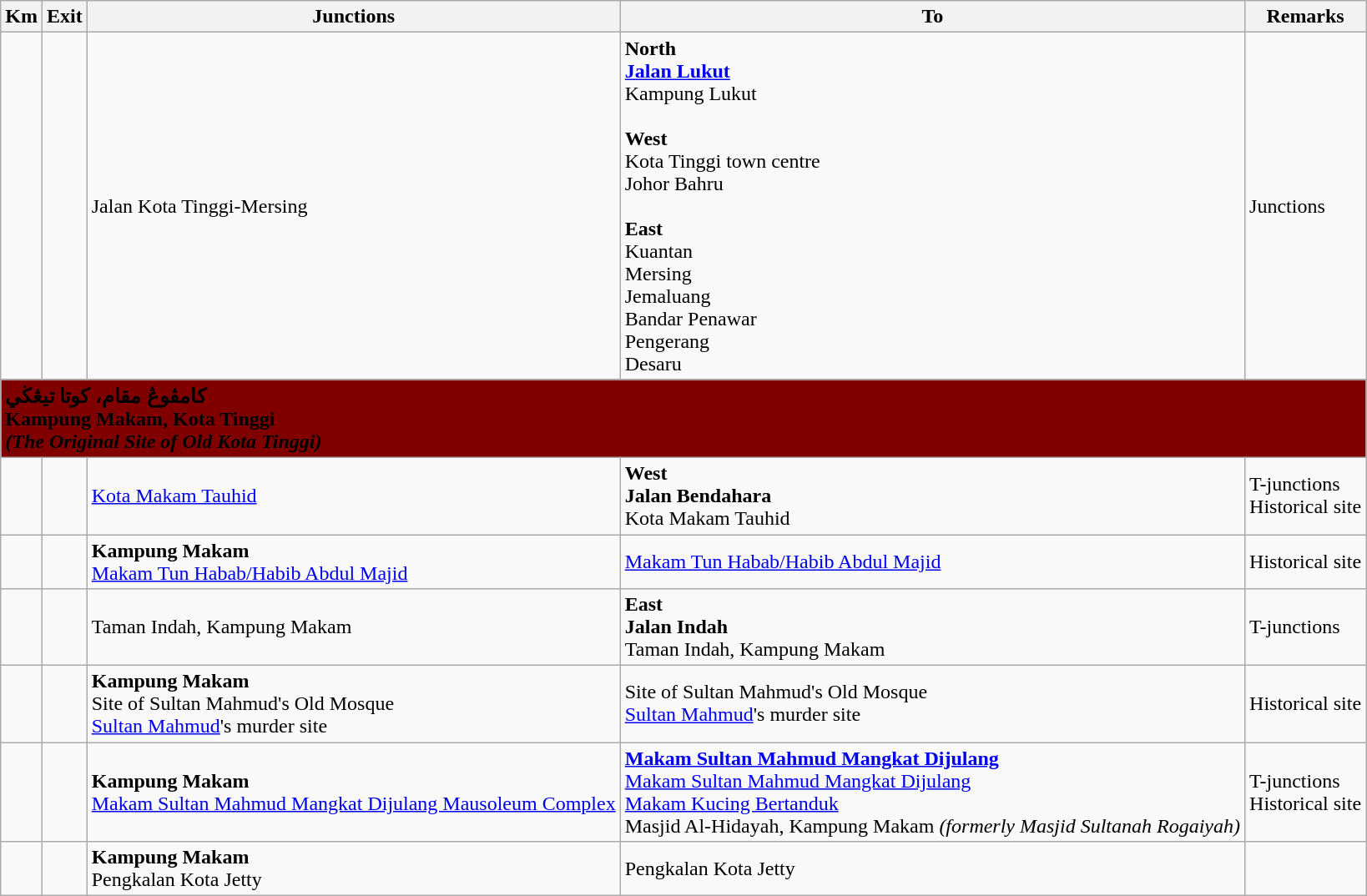<table class="wikitable">
<tr>
<th>Km</th>
<th>Exit</th>
<th>Junctions</th>
<th>To</th>
<th>Remarks</th>
</tr>
<tr>
<td></td>
<td></td>
<td>Jalan Kota Tinggi-Mersing</td>
<td><strong>North</strong><br> <strong><a href='#'>Jalan Lukut</a></strong><br>Kampung Lukut<br><br><strong>West</strong><br> Kota Tinggi town centre<br>  Johor Bahru<br><br><strong>East</strong><br>  Kuantan<br>  Mersing<br>  Jemaluang<br> Bandar Penawar<br> Pengerang<br> Desaru</td>
<td>Junctions</td>
</tr>
<tr>
<td style="width:600px" colspan="6" style="text-align:center" bgcolor="maroon"><strong><span>كامڤوڠ مقام، كوتا تيڠڬي<br>Kampung Makam, Kota Tinggi<br><em>(The Original Site of Old Kota Tinggi)</em><br></span></strong></td>
</tr>
<tr>
<td></td>
<td></td>
<td><a href='#'>Kota Makam Tauhid</a></td>
<td><strong>West</strong><br><strong>Jalan Bendahara</strong><br>Kota Makam Tauhid</td>
<td>T-junctions<br>Historical site</td>
</tr>
<tr>
<td></td>
<td></td>
<td><strong>Kampung Makam</strong><br><a href='#'>Makam Tun Habab/Habib Abdul Majid</a></td>
<td><a href='#'>Makam Tun Habab/Habib Abdul Majid</a></td>
<td>Historical site</td>
</tr>
<tr>
<td></td>
<td></td>
<td>Taman Indah, Kampung Makam</td>
<td><strong>East</strong><br><strong>Jalan Indah</strong><br>Taman Indah, Kampung Makam</td>
<td>T-junctions</td>
</tr>
<tr>
<td></td>
<td></td>
<td><strong>Kampung Makam</strong><br>Site of Sultan Mahmud's Old Mosque<br><a href='#'>Sultan Mahmud</a>'s murder site</td>
<td>Site of Sultan Mahmud's Old Mosque<br><a href='#'>Sultan Mahmud</a>'s murder site</td>
<td>Historical site</td>
</tr>
<tr>
<td></td>
<td></td>
<td><strong>Kampung Makam</strong><br><a href='#'>Makam Sultan Mahmud Mangkat Dijulang Mausoleum Complex</a></td>
<td><strong><a href='#'>Makam Sultan Mahmud Mangkat Dijulang</a></strong><br><a href='#'>Makam Sultan Mahmud Mangkat Dijulang</a><br><a href='#'>Makam Kucing Bertanduk</a><br>Masjid Al-Hidayah, Kampung Makam <em>(formerly Masjid Sultanah Rogaiyah)</em> <br> </td>
<td>T-junctions<br>Historical site</td>
</tr>
<tr>
<td></td>
<td></td>
<td><strong>Kampung Makam</strong><br>Pengkalan Kota Jetty</td>
<td>Pengkalan Kota Jetty</td>
<td></td>
</tr>
</table>
